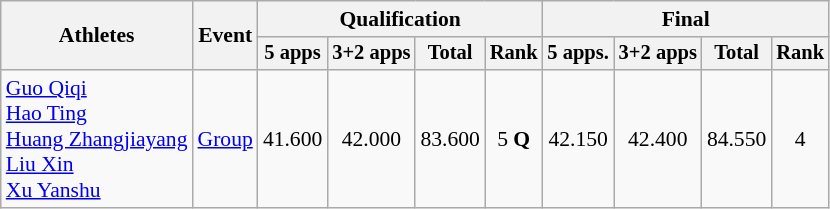<table class="wikitable" style="font-size:90%">
<tr>
<th rowspan="2">Athletes</th>
<th rowspan="2">Event</th>
<th colspan="4">Qualification</th>
<th colspan="4">Final</th>
</tr>
<tr style="font-size:95%">
<th>5 apps</th>
<th>3+2 apps</th>
<th>Total</th>
<th>Rank</th>
<th>5 apps.</th>
<th>3+2 apps</th>
<th>Total</th>
<th>Rank</th>
</tr>
<tr align=center>
<td align=left><a href='#'>Guo Qiqi</a><br><a href='#'>Hao Ting</a><br><a href='#'>Huang Zhangjiayang</a><br><a href='#'>Liu Xin</a><br><a href='#'>Xu Yanshu</a></td>
<td align=left><a href='#'>Group</a></td>
<td>41.600</td>
<td>42.000</td>
<td>83.600</td>
<td>5 <strong>Q</strong></td>
<td>42.150</td>
<td>42.400</td>
<td>84.550</td>
<td>4</td>
</tr>
</table>
